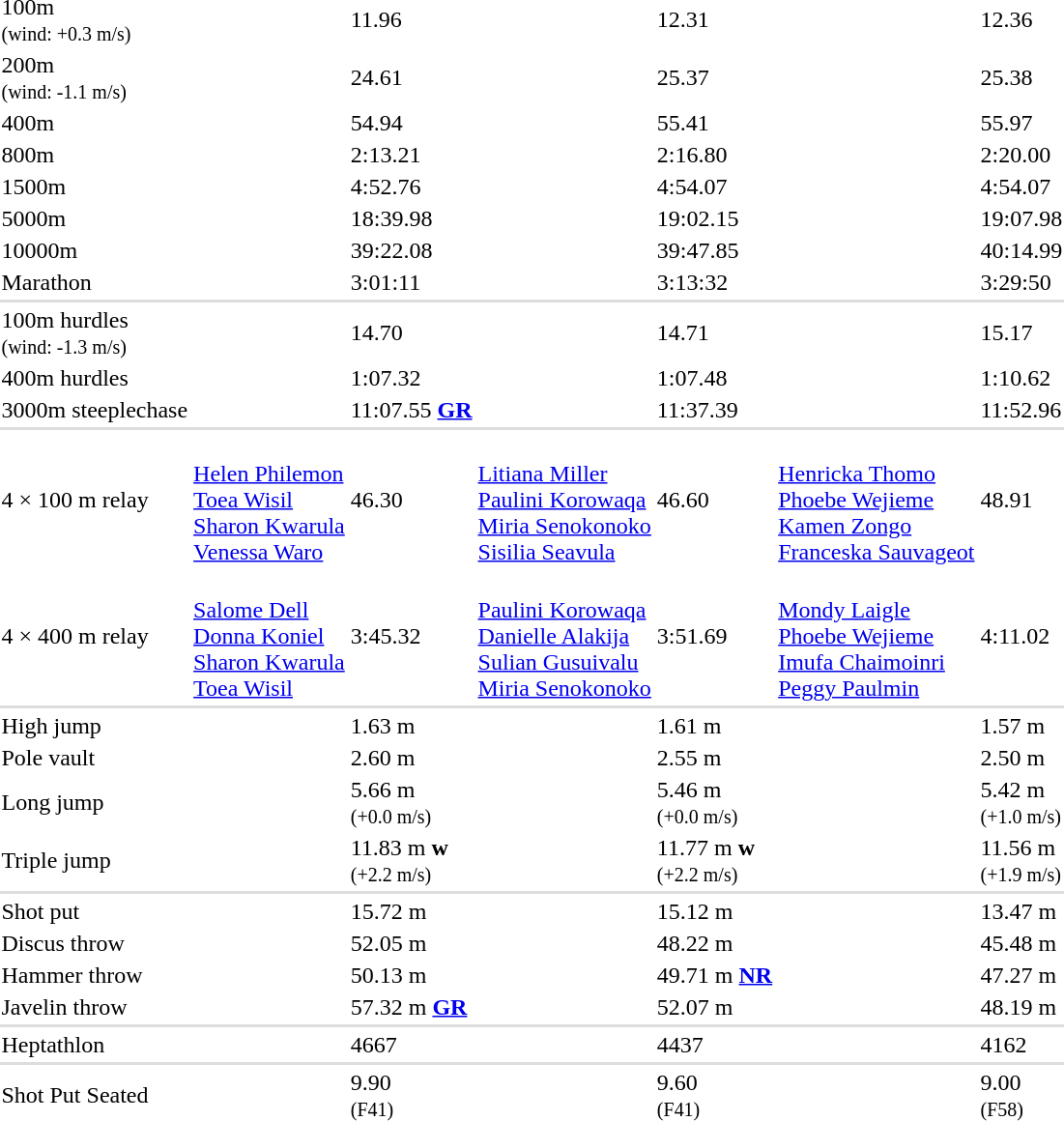<table>
<tr>
<td>100m<br><small>(wind: +0.3 m/s)</small> </td>
<td></td>
<td>11.96</td>
<td></td>
<td>12.31</td>
<td></td>
<td>12.36</td>
</tr>
<tr>
<td>200m<br><small>(wind: -1.1 m/s)</small> </td>
<td></td>
<td>24.61</td>
<td></td>
<td>25.37</td>
<td></td>
<td>25.38</td>
</tr>
<tr>
<td>400m</td>
<td></td>
<td>54.94</td>
<td></td>
<td>55.41</td>
<td></td>
<td>55.97</td>
</tr>
<tr>
<td>800m</td>
<td></td>
<td>2:13.21</td>
<td></td>
<td>2:16.80</td>
<td></td>
<td>2:20.00</td>
</tr>
<tr>
<td>1500m</td>
<td></td>
<td>4:52.76</td>
<td></td>
<td>4:54.07</td>
<td></td>
<td>4:54.07</td>
</tr>
<tr>
<td>5000m</td>
<td></td>
<td>18:39.98</td>
<td></td>
<td>19:02.15</td>
<td></td>
<td>19:07.98</td>
</tr>
<tr>
<td>10000m</td>
<td></td>
<td>39:22.08</td>
<td></td>
<td>39:47.85</td>
<td></td>
<td>40:14.99</td>
</tr>
<tr>
<td>Marathon</td>
<td></td>
<td>3:01:11</td>
<td></td>
<td>3:13:32</td>
<td></td>
<td>3:29:50</td>
</tr>
<tr bgcolor=#DDDDDD>
<td colspan=7></td>
</tr>
<tr>
<td>100m hurdles<br><small>(wind: -1.3 m/s)</small> </td>
<td></td>
<td>14.70</td>
<td></td>
<td>14.71</td>
<td></td>
<td>15.17</td>
</tr>
<tr>
<td>400m hurdles</td>
<td></td>
<td>1:07.32</td>
<td></td>
<td>1:07.48</td>
<td></td>
<td>1:10.62</td>
</tr>
<tr>
<td>3000m steeplechase</td>
<td></td>
<td>11:07.55 <strong><a href='#'>GR</a></strong></td>
<td></td>
<td>11:37.39</td>
<td></td>
<td>11:52.96</td>
</tr>
<tr bgcolor=#DDDDDD>
<td colspan=7></td>
</tr>
<tr>
<td>4 × 100 m relay</td>
<td> <br> <a href='#'>Helen Philemon</a> <br> <a href='#'>Toea Wisil</a> <br> <a href='#'>Sharon Kwarula</a> <br> <a href='#'>Venessa Waro</a></td>
<td>46.30</td>
<td> <br> <a href='#'>Litiana Miller</a> <br> <a href='#'>Paulini Korowaqa</a> <br> <a href='#'>Miria Senokonoko</a> <br> <a href='#'>Sisilia Seavula</a></td>
<td>46.60</td>
<td> <br> <a href='#'>Henricka Thomo</a> <br> <a href='#'>Phoebe Wejieme</a> <br> <a href='#'>Kamen Zongo</a> <br> <a href='#'>Franceska Sauvageot</a></td>
<td>48.91</td>
</tr>
<tr>
<td>4 × 400 m relay</td>
<td> <br> <a href='#'>Salome Dell</a> <br> <a href='#'>Donna Koniel</a> <br> <a href='#'>Sharon Kwarula</a> <br> <a href='#'>Toea Wisil</a></td>
<td>3:45.32</td>
<td> <br> <a href='#'>Paulini Korowaqa</a> <br> <a href='#'>Danielle Alakija</a> <br> <a href='#'>Sulian Gusuivalu</a> <br> <a href='#'>Miria Senokonoko</a></td>
<td>3:51.69</td>
<td> <br> <a href='#'>Mondy Laigle</a> <br> <a href='#'>Phoebe Wejieme</a> <br> <a href='#'>Imufa Chaimoinri</a> <br> <a href='#'>Peggy Paulmin</a></td>
<td>4:11.02</td>
</tr>
<tr bgcolor=#DDDDDD>
<td colspan=7></td>
</tr>
<tr>
<td>High jump</td>
<td></td>
<td>1.63 m</td>
<td></td>
<td>1.61 m</td>
<td></td>
<td>1.57 m</td>
</tr>
<tr>
<td>Pole vault</td>
<td></td>
<td>2.60 m</td>
<td></td>
<td>2.55 m</td>
<td></td>
<td>2.50 m</td>
</tr>
<tr>
<td>Long jump</td>
<td></td>
<td>5.66 m<br><small>(+0.0 m/s)</small></td>
<td></td>
<td>5.46 m<br><small>(+0.0 m/s)</small></td>
<td></td>
<td>5.42 m<br><small>(+1.0 m/s)</small></td>
</tr>
<tr>
<td>Triple jump</td>
<td></td>
<td>11.83 m <strong>w</strong><br><small>(+2.2 m/s)</small></td>
<td></td>
<td>11.77 m <strong>w</strong><br><small>(+2.2 m/s)</small></td>
<td></td>
<td>11.56 m<br><small>(+1.9 m/s)</small></td>
</tr>
<tr bgcolor=#DDDDDD>
<td colspan=7></td>
</tr>
<tr>
<td>Shot put</td>
<td></td>
<td>15.72 m</td>
<td></td>
<td>15.12 m</td>
<td></td>
<td>13.47 m</td>
</tr>
<tr>
<td>Discus throw</td>
<td></td>
<td>52.05 m</td>
<td></td>
<td>48.22 m</td>
<td></td>
<td>45.48 m</td>
</tr>
<tr>
<td>Hammer throw</td>
<td></td>
<td>50.13 m</td>
<td></td>
<td>49.71 m <strong><a href='#'>NR</a></strong></td>
<td></td>
<td>47.27 m</td>
</tr>
<tr>
<td>Javelin throw</td>
<td></td>
<td>57.32 m <strong><a href='#'>GR</a></strong></td>
<td></td>
<td>52.07 m</td>
<td></td>
<td>48.19 m</td>
</tr>
<tr bgcolor=#DDDDDD>
<td colspan=7></td>
</tr>
<tr>
<td>Heptathlon</td>
<td></td>
<td>4667</td>
<td></td>
<td>4437</td>
<td></td>
<td>4162</td>
</tr>
<tr bgcolor=#DDDDDD>
<td colspan=7></td>
</tr>
<tr>
<td>Shot Put Seated</td>
<td></td>
<td>9.90<br><small>(F41)</small></td>
<td></td>
<td>9.60<br><small>(F41)</small></td>
<td></td>
<td>9.00<br><small>(F58)</small></td>
</tr>
</table>
